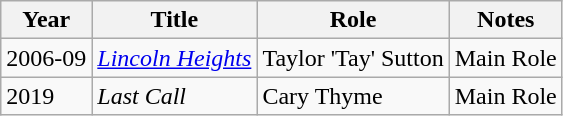<table class="wikitable">
<tr>
<th>Year</th>
<th>Title</th>
<th>Role</th>
<th>Notes</th>
</tr>
<tr>
<td>2006-09</td>
<td><em><a href='#'>Lincoln Heights</a></em></td>
<td>Taylor 'Tay' Sutton</td>
<td>Main Role</td>
</tr>
<tr>
<td>2019</td>
<td><em>Last Call</em></td>
<td>Cary Thyme</td>
<td>Main Role</td>
</tr>
</table>
